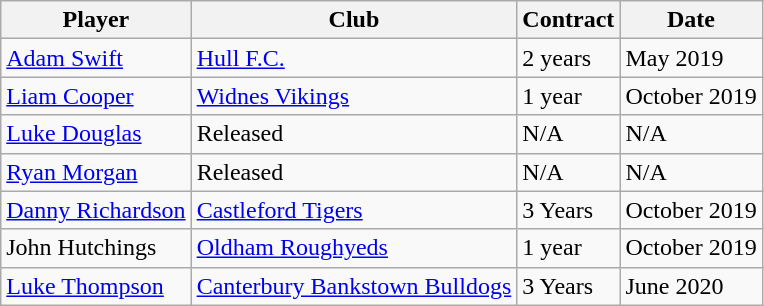<table class="wikitable">
<tr>
<th>Player</th>
<th>Club</th>
<th>Contract</th>
<th>Date</th>
</tr>
<tr>
<td><a href='#'>Adam Swift</a></td>
<td><a href='#'>Hull F.C.</a></td>
<td>2 years</td>
<td>May 2019</td>
</tr>
<tr>
<td><a href='#'>Liam Cooper</a></td>
<td><a href='#'>Widnes Vikings</a></td>
<td>1 year</td>
<td>October 2019</td>
</tr>
<tr>
<td><a href='#'>Luke Douglas</a></td>
<td>Released</td>
<td>N/A</td>
<td>N/A</td>
</tr>
<tr>
<td><a href='#'>Ryan Morgan</a></td>
<td>Released</td>
<td>N/A</td>
<td>N/A</td>
</tr>
<tr>
<td><a href='#'>Danny Richardson</a></td>
<td><a href='#'>Castleford Tigers</a></td>
<td>3 Years</td>
<td>October 2019</td>
</tr>
<tr>
<td>John Hutchings</td>
<td><a href='#'>Oldham Roughyeds</a></td>
<td>1 year</td>
<td>October 2019</td>
</tr>
<tr>
<td><a href='#'>Luke Thompson</a></td>
<td><a href='#'>Canterbury Bankstown Bulldogs</a></td>
<td>3 Years</td>
<td>June 2020</td>
</tr>
</table>
